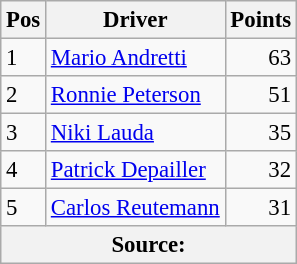<table class="wikitable" style="font-size: 95%;">
<tr>
<th>Pos</th>
<th>Driver</th>
<th>Points</th>
</tr>
<tr>
<td>1</td>
<td> <a href='#'>Mario Andretti</a></td>
<td align="right">63</td>
</tr>
<tr>
<td>2</td>
<td> <a href='#'>Ronnie Peterson</a></td>
<td align="right">51</td>
</tr>
<tr>
<td>3</td>
<td> <a href='#'>Niki Lauda</a></td>
<td align="right">35</td>
</tr>
<tr>
<td>4</td>
<td> <a href='#'>Patrick Depailler</a></td>
<td align="right">32</td>
</tr>
<tr>
<td>5</td>
<td> <a href='#'>Carlos Reutemann</a></td>
<td align="right">31</td>
</tr>
<tr>
<th colspan=4>Source: </th>
</tr>
</table>
